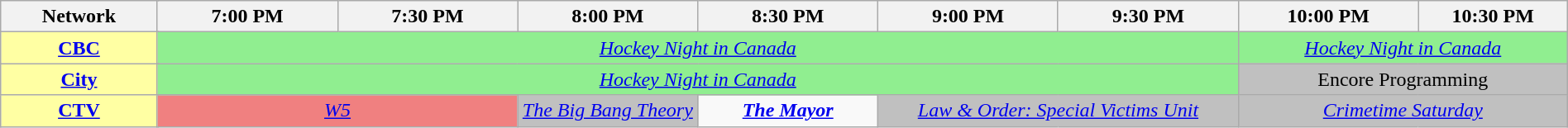<table class="wikitable" style="width:100%;margin-right:0;text-align:center">
<tr>
<th colspan="2" style="width:10%;">Network</th>
<th style="width:11.5%;">7:00 PM</th>
<th style="width:11.5%;">7:30 PM</th>
<th style="width:11.5%;">8:00 PM</th>
<th style="width:11.5%;">8:30 PM</th>
<th style="width:11.5%;">9:00 PM</th>
<th style="width:11.5%;">9:30 PM</th>
<th style="width:11.5%;">10:00 PM</th>
<th style="width:11.5%;">10:30 PM</th>
</tr>
<tr>
<th style="background:#FFFFA3;" colspan="2"><a href='#'>CBC</a></th>
<td colspan="6" style="background:lightgreen;"><em><a href='#'>Hockey Night in Canada</a></em> </td>
<td colspan="2" style="background:lightgreen;"><em><a href='#'>Hockey Night in Canada</a></em> </td>
</tr>
<tr>
<th style="background:#FFFFA3;" colspan="2"><a href='#'>City</a></th>
<td colspan="6" style="background:lightgreen;"><em><a href='#'>Hockey Night in Canada</a></em></td>
<td colspan="2" style="background:silver;">Encore Programming</td>
</tr>
<tr>
<th style="background:#FFFFA3;" colspan="2"><a href='#'>CTV</a></th>
<td colspan="2" style="background:#f08080;"><em><a href='#'>W5</a></em></td>
<td style="background:silver;"><em><a href='#'>The Big Bang Theory</a></em> </td>
<td><strong><em><a href='#'>The Mayor</a></em></strong></td>
<td colspan="2" style="background:silver;"><em><a href='#'>Law & Order: Special Victims Unit</a></em> </td>
<td colspan="2" style="background:silver;"><em><a href='#'>Crimetime Saturday</a></em></td>
</tr>
</table>
